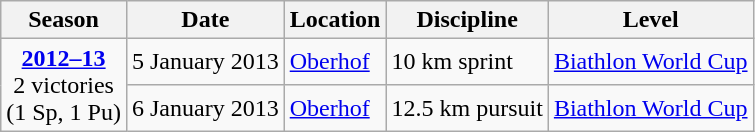<table class="wikitable">
<tr>
<th>Season</th>
<th>Date</th>
<th>Location</th>
<th>Discipline</th>
<th>Level</th>
</tr>
<tr>
<td rowspan="2" style="text-align:center;"><strong><a href='#'>2012–13</a></strong> <br> 2 victories <br> (1 Sp, 1 Pu)</td>
<td>5 January 2013</td>
<td> <a href='#'>Oberhof</a></td>
<td>10 km sprint</td>
<td><a href='#'>Biathlon World Cup</a></td>
</tr>
<tr>
<td>6 January 2013</td>
<td> <a href='#'>Oberhof</a></td>
<td>12.5 km pursuit</td>
<td><a href='#'>Biathlon World Cup</a></td>
</tr>
</table>
